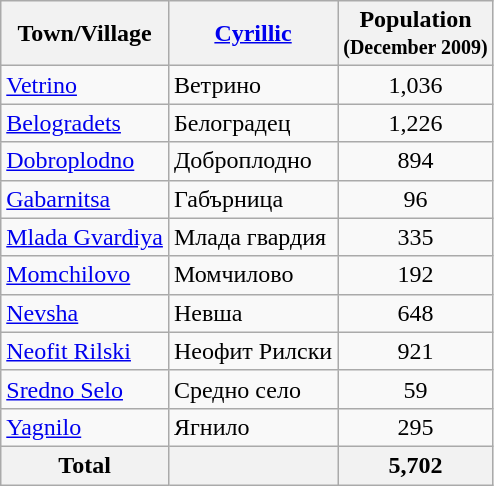<table class="wikitable sortable">
<tr>
<th>Town/Village</th>
<th><a href='#'>Cyrillic</a></th>
<th>Population<br><small>(December 2009)</small></th>
</tr>
<tr>
<td><a href='#'>Vetrino</a></td>
<td>Ветрино</td>
<td align="center">1,036</td>
</tr>
<tr>
<td><a href='#'>Belogradets</a></td>
<td>Белоградец</td>
<td align="center">1,226</td>
</tr>
<tr>
<td><a href='#'>Dobroplodno</a></td>
<td>Доброплодно</td>
<td align="center">894</td>
</tr>
<tr>
<td><a href='#'>Gabarnitsa</a></td>
<td>Габърница</td>
<td align="center">96</td>
</tr>
<tr>
<td><a href='#'>Mlada Gvardiya</a></td>
<td>Млада гвардия</td>
<td align="center">335</td>
</tr>
<tr>
<td><a href='#'>Momchilovo</a></td>
<td>Момчилово</td>
<td align="center">192</td>
</tr>
<tr>
<td><a href='#'>Nevsha</a></td>
<td>Невша</td>
<td align="center">648</td>
</tr>
<tr>
<td><a href='#'>Neofit Rilski</a></td>
<td>Неофит Рилски</td>
<td align="center">921</td>
</tr>
<tr>
<td><a href='#'>Sredno Selo</a></td>
<td>Средно село</td>
<td align="center">59</td>
</tr>
<tr>
<td><a href='#'>Yagnilo</a></td>
<td>Ягнило</td>
<td align="center">295</td>
</tr>
<tr>
<th>Total</th>
<th></th>
<th align="center">5,702</th>
</tr>
</table>
